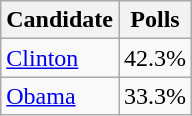<table class="wikitable sortable floatright">
<tr>
<th>Candidate</th>
<th>Polls</th>
</tr>
<tr>
<td><a href='#'>Clinton</a></td>
<td>42.3%</td>
</tr>
<tr>
<td><a href='#'>Obama</a></td>
<td>33.3%</td>
</tr>
</table>
